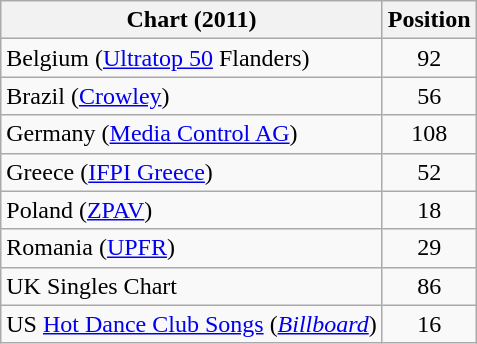<table class="wikitable sortable">
<tr>
<th scope="col">Chart (2011)</th>
<th scope="col">Position</th>
</tr>
<tr>
<td>Belgium (<a href='#'>Ultratop 50</a> Flanders)</td>
<td style="text-align:center;">92</td>
</tr>
<tr>
<td>Brazil (<a href='#'>Crowley</a>)</td>
<td style="text-align:center;">56</td>
</tr>
<tr>
<td>Germany (<a href='#'>Media Control AG</a>)</td>
<td style="text-align:center;">108</td>
</tr>
<tr>
<td>Greece (<a href='#'>IFPI Greece</a>)</td>
<td style="text-align:center;">52</td>
</tr>
<tr>
<td>Poland (<a href='#'>ZPAV</a>)</td>
<td style="text-align:center;">18</td>
</tr>
<tr>
<td>Romania (<a href='#'>UPFR</a>)</td>
<td style="text-align:center;">29</td>
</tr>
<tr>
<td>UK Singles Chart</td>
<td style="text-align:center;">86</td>
</tr>
<tr>
<td>US <a href='#'>Hot Dance Club Songs</a> (<em><a href='#'>Billboard</a></em>)</td>
<td style="text-align:center;">16</td>
</tr>
</table>
